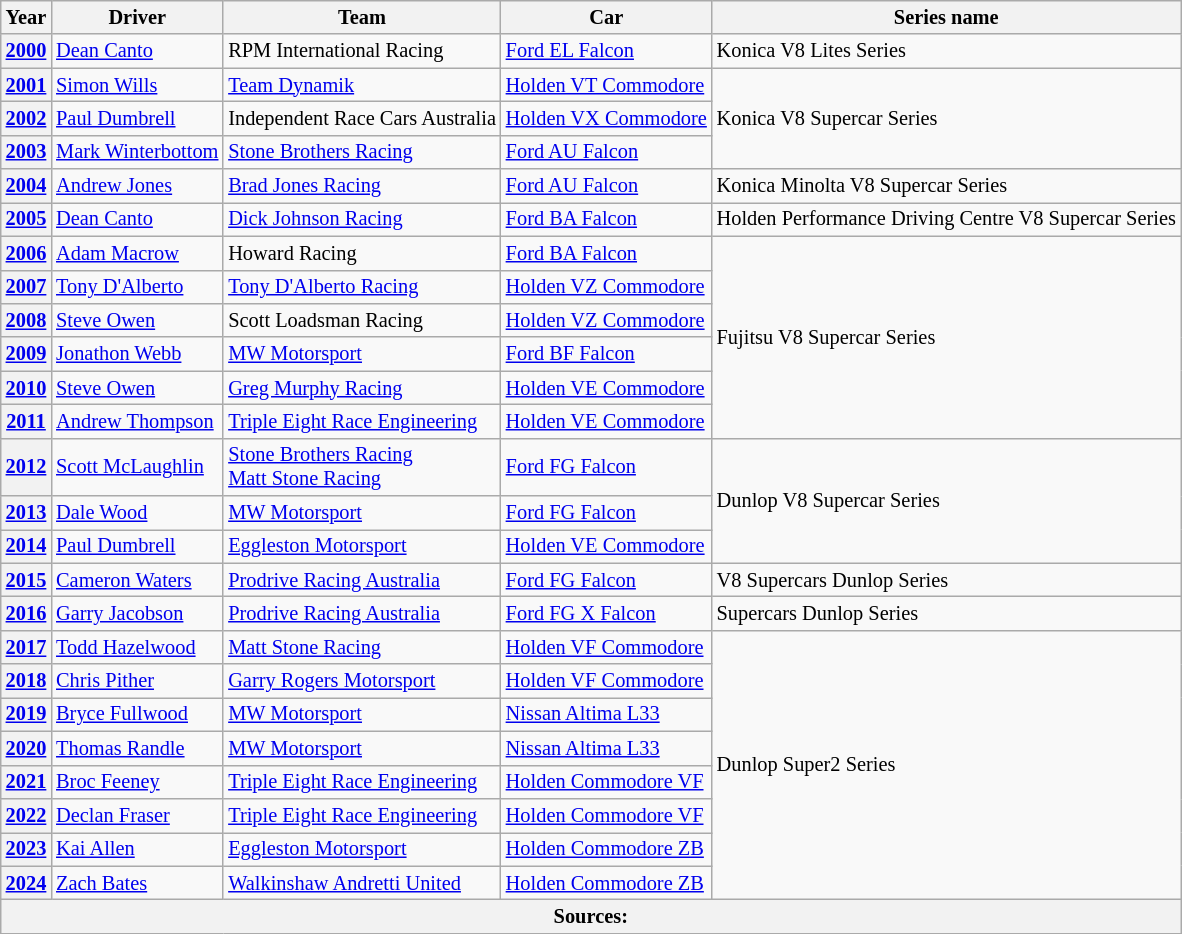<table class="wikitable" style="font-size: 85%">
<tr>
<th>Year</th>
<th>Driver</th>
<th>Team</th>
<th>Car</th>
<th>Series name</th>
</tr>
<tr>
<th><a href='#'>2000</a></th>
<td> <a href='#'>Dean Canto</a></td>
<td>RPM International Racing</td>
<td><a href='#'>Ford EL Falcon</a></td>
<td>Konica V8 Lites Series</td>
</tr>
<tr>
<th><a href='#'>2001</a></th>
<td> <a href='#'>Simon Wills</a></td>
<td><a href='#'>Team Dynamik</a></td>
<td><a href='#'>Holden VT Commodore</a></td>
<td rowspan="3">Konica V8 Supercar Series</td>
</tr>
<tr>
<th><a href='#'>2002</a></th>
<td> <a href='#'>Paul Dumbrell</a></td>
<td>Independent Race Cars Australia</td>
<td><a href='#'>Holden VX Commodore</a></td>
</tr>
<tr>
<th><a href='#'>2003</a></th>
<td> <a href='#'>Mark Winterbottom</a></td>
<td><a href='#'>Stone Brothers Racing</a></td>
<td><a href='#'>Ford AU Falcon</a></td>
</tr>
<tr>
<th><a href='#'>2004</a></th>
<td> <a href='#'>Andrew Jones</a></td>
<td><a href='#'>Brad Jones Racing</a></td>
<td><a href='#'>Ford AU Falcon</a></td>
<td>Konica Minolta V8 Supercar Series</td>
</tr>
<tr>
<th><a href='#'>2005</a></th>
<td> <a href='#'>Dean Canto</a></td>
<td><a href='#'>Dick Johnson Racing</a></td>
<td><a href='#'>Ford BA Falcon</a></td>
<td>Holden Performance Driving Centre V8 Supercar Series</td>
</tr>
<tr>
<th><a href='#'>2006</a></th>
<td> <a href='#'>Adam Macrow</a></td>
<td>Howard Racing</td>
<td><a href='#'>Ford BA Falcon</a></td>
<td rowspan="6">Fujitsu V8 Supercar Series</td>
</tr>
<tr>
<th><a href='#'>2007</a></th>
<td> <a href='#'>Tony D'Alberto</a></td>
<td><a href='#'>Tony D'Alberto Racing</a></td>
<td><a href='#'>Holden VZ Commodore</a></td>
</tr>
<tr>
<th><a href='#'>2008</a></th>
<td> <a href='#'>Steve Owen</a></td>
<td>Scott Loadsman Racing</td>
<td><a href='#'>Holden VZ Commodore</a></td>
</tr>
<tr>
<th><a href='#'>2009</a></th>
<td> <a href='#'>Jonathon Webb</a></td>
<td><a href='#'>MW Motorsport</a></td>
<td><a href='#'>Ford BF Falcon</a></td>
</tr>
<tr>
<th><a href='#'>2010</a></th>
<td> <a href='#'>Steve Owen</a></td>
<td><a href='#'>Greg Murphy Racing</a></td>
<td><a href='#'>Holden VE Commodore</a></td>
</tr>
<tr>
<th><a href='#'>2011</a></th>
<td> <a href='#'>Andrew Thompson</a></td>
<td><a href='#'>Triple Eight Race Engineering</a></td>
<td><a href='#'>Holden VE Commodore</a></td>
</tr>
<tr>
<th><a href='#'>2012</a></th>
<td> <a href='#'>Scott McLaughlin</a></td>
<td><a href='#'>Stone Brothers Racing</a><br><a href='#'>Matt Stone Racing</a></td>
<td><a href='#'>Ford FG Falcon</a></td>
<td rowspan="3">Dunlop V8 Supercar Series</td>
</tr>
<tr>
<th><a href='#'>2013</a></th>
<td> <a href='#'>Dale Wood</a></td>
<td><a href='#'>MW Motorsport</a></td>
<td><a href='#'>Ford FG Falcon</a></td>
</tr>
<tr>
<th><a href='#'>2014</a></th>
<td> <a href='#'>Paul Dumbrell</a></td>
<td><a href='#'>Eggleston Motorsport</a></td>
<td><a href='#'>Holden VE Commodore</a></td>
</tr>
<tr>
<th><a href='#'>2015</a></th>
<td> <a href='#'>Cameron Waters</a></td>
<td><a href='#'>Prodrive Racing Australia</a></td>
<td><a href='#'>Ford FG Falcon</a></td>
<td>V8 Supercars Dunlop Series</td>
</tr>
<tr>
<th><a href='#'>2016</a></th>
<td> <a href='#'>Garry Jacobson</a></td>
<td><a href='#'>Prodrive Racing Australia</a></td>
<td><a href='#'>Ford FG X Falcon</a></td>
<td>Supercars Dunlop Series</td>
</tr>
<tr>
<th><a href='#'>2017</a></th>
<td> <a href='#'>Todd Hazelwood</a></td>
<td><a href='#'>Matt Stone Racing</a></td>
<td><a href='#'>Holden VF Commodore</a></td>
<td rowspan="8">Dunlop Super2 Series</td>
</tr>
<tr>
<th><a href='#'>2018</a></th>
<td> <a href='#'>Chris Pither</a></td>
<td><a href='#'>Garry Rogers Motorsport</a></td>
<td><a href='#'>Holden VF Commodore</a></td>
</tr>
<tr>
<th><a href='#'>2019</a></th>
<td> <a href='#'>Bryce Fullwood</a></td>
<td><a href='#'>MW Motorsport</a></td>
<td><a href='#'>Nissan Altima L33</a></td>
</tr>
<tr>
<th><a href='#'>2020</a></th>
<td> <a href='#'>Thomas Randle</a></td>
<td><a href='#'>MW Motorsport</a></td>
<td><a href='#'>Nissan Altima L33</a></td>
</tr>
<tr>
<th><a href='#'>2021</a></th>
<td> <a href='#'>Broc Feeney</a></td>
<td><a href='#'>Triple Eight Race Engineering</a></td>
<td><a href='#'>Holden Commodore VF</a></td>
</tr>
<tr>
<th><a href='#'>2022</a></th>
<td> <a href='#'>Declan Fraser</a></td>
<td><a href='#'>Triple Eight Race Engineering</a></td>
<td><a href='#'>Holden Commodore VF</a></td>
</tr>
<tr>
<th><a href='#'>2023</a></th>
<td> <a href='#'>Kai Allen</a></td>
<td><a href='#'>Eggleston Motorsport</a></td>
<td><a href='#'>Holden Commodore ZB</a></td>
</tr>
<tr>
<th><a href='#'>2024</a></th>
<td> <a href='#'>Zach Bates</a></td>
<td><a href='#'>Walkinshaw Andretti United</a></td>
<td><a href='#'>Holden Commodore ZB</a></td>
</tr>
<tr>
<th colspan="5">Sources:</th>
</tr>
</table>
